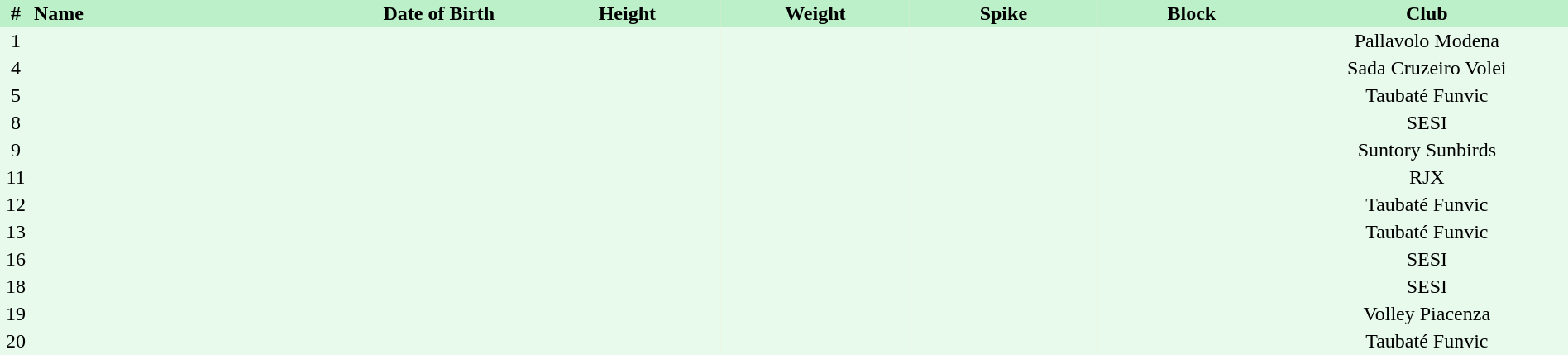<table border=0 cellpadding=2 cellspacing=0  |- bgcolor=#FFECCE style=text-align:center; font-size:90%; width=100%>
<tr bgcolor=#BBF0C9>
<th width=2%>#</th>
<th align=left width=20%>Name</th>
<th width=12%>Date of Birth</th>
<th width=12%>Height</th>
<th width=12%>Weight</th>
<th width=12%>Spike</th>
<th width=12%>Block</th>
<th width=20%>Club</th>
</tr>
<tr bgcolor=#E7FAEC>
<td>1</td>
<td align=left></td>
<td align=right></td>
<td></td>
<td></td>
<td></td>
<td></td>
<td>Pallavolo Modena</td>
</tr>
<tr bgcolor=#E7FAEC>
<td>4</td>
<td align=left></td>
<td align=right></td>
<td></td>
<td></td>
<td></td>
<td></td>
<td>Sada Cruzeiro Volei</td>
</tr>
<tr bgcolor=#E7FAEC>
<td>5</td>
<td align=left></td>
<td align=right></td>
<td></td>
<td></td>
<td></td>
<td></td>
<td>Taubaté Funvic</td>
</tr>
<tr bgcolor=#E7FAEC>
<td>8</td>
<td align=left></td>
<td align=right></td>
<td></td>
<td></td>
<td></td>
<td></td>
<td>SESI</td>
</tr>
<tr bgcolor=#E7FAEC>
<td>9</td>
<td align=left></td>
<td align=right></td>
<td></td>
<td></td>
<td></td>
<td></td>
<td>Suntory Sunbirds</td>
</tr>
<tr bgcolor=#E7FAEC>
<td>11</td>
<td align=left></td>
<td align=right></td>
<td></td>
<td></td>
<td></td>
<td></td>
<td>RJX</td>
</tr>
<tr bgcolor=#E7FAEC>
<td>12</td>
<td align=left></td>
<td align=right></td>
<td></td>
<td></td>
<td></td>
<td></td>
<td>Taubaté Funvic</td>
</tr>
<tr bgcolor=#E7FAEC>
<td>13</td>
<td align=left></td>
<td align=right></td>
<td></td>
<td></td>
<td></td>
<td></td>
<td>Taubaté Funvic</td>
</tr>
<tr bgcolor=#E7FAEC>
<td>16</td>
<td align=left></td>
<td align=right></td>
<td></td>
<td></td>
<td></td>
<td></td>
<td>SESI</td>
</tr>
<tr bgcolor=#E7FAEC>
<td>18</td>
<td align=left></td>
<td align=right></td>
<td></td>
<td></td>
<td></td>
<td></td>
<td>SESI</td>
</tr>
<tr bgcolor=#E7FAEC>
<td>19</td>
<td align=left></td>
<td align=right></td>
<td></td>
<td></td>
<td></td>
<td></td>
<td>Volley Piacenza</td>
</tr>
<tr bgcolor=#E7FAEC>
<td>20</td>
<td align=left></td>
<td align=right></td>
<td></td>
<td></td>
<td></td>
<td></td>
<td>Taubaté Funvic</td>
</tr>
</table>
